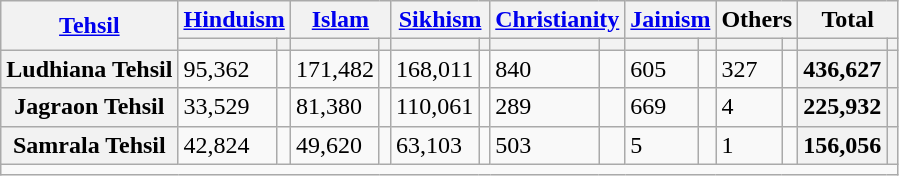<table class="wikitable sortable">
<tr>
<th rowspan="2"><a href='#'>Tehsil</a></th>
<th colspan="2"><a href='#'>Hinduism</a> </th>
<th colspan="2"><a href='#'>Islam</a> </th>
<th colspan="2"><a href='#'>Sikhism</a> </th>
<th colspan="2"><a href='#'>Christianity</a> </th>
<th colspan="2"><a href='#'>Jainism</a> </th>
<th colspan="2">Others</th>
<th colspan="2">Total</th>
</tr>
<tr>
<th><a href='#'></a></th>
<th></th>
<th></th>
<th></th>
<th></th>
<th></th>
<th></th>
<th></th>
<th></th>
<th></th>
<th></th>
<th></th>
<th></th>
<th></th>
</tr>
<tr>
<th>Ludhiana Tehsil</th>
<td>95,362</td>
<td></td>
<td>171,482</td>
<td></td>
<td>168,011</td>
<td></td>
<td>840</td>
<td></td>
<td>605</td>
<td></td>
<td>327</td>
<td></td>
<th>436,627</th>
<th></th>
</tr>
<tr>
<th>Jagraon Tehsil</th>
<td>33,529</td>
<td></td>
<td>81,380</td>
<td></td>
<td>110,061</td>
<td></td>
<td>289</td>
<td></td>
<td>669</td>
<td></td>
<td>4</td>
<td></td>
<th>225,932</th>
<th></th>
</tr>
<tr>
<th>Samrala Tehsil</th>
<td>42,824</td>
<td></td>
<td>49,620</td>
<td></td>
<td>63,103</td>
<td></td>
<td>503</td>
<td></td>
<td>5</td>
<td></td>
<td>1</td>
<td></td>
<th>156,056</th>
<th></th>
</tr>
<tr class="sortbottom">
<td colspan="15"></td>
</tr>
</table>
